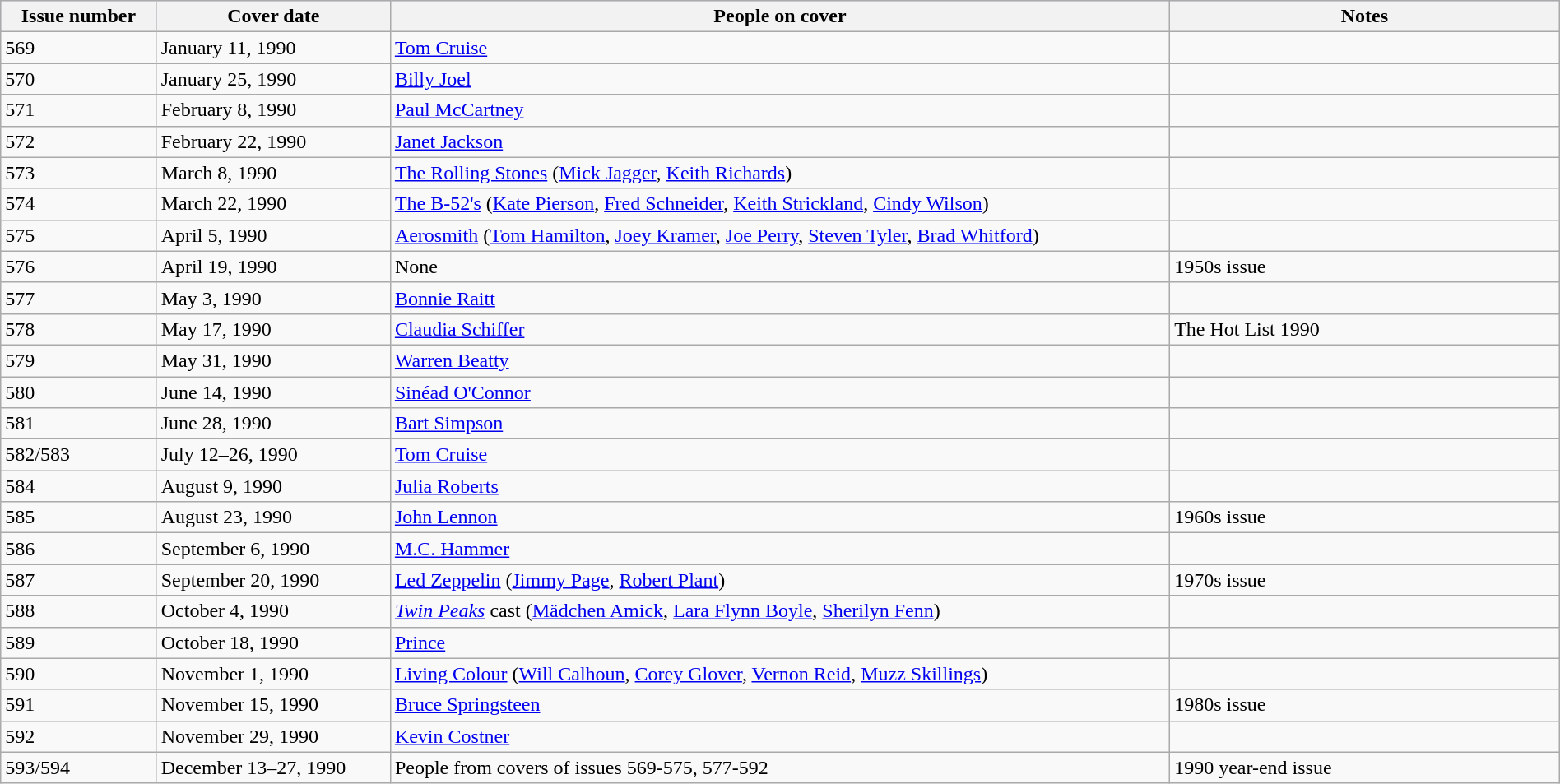<table class="wikitable sortable" style="margin:auto;width:100%;">
<tr style="background:#ccf;">
<th style="width:10%;">Issue number</th>
<th style="width:15%;">Cover date</th>
<th style="width:50%;">People on cover</th>
<th style="width:25%;">Notes</th>
</tr>
<tr>
<td>569</td>
<td>January 11, 1990</td>
<td><a href='#'>Tom Cruise</a></td>
<td></td>
</tr>
<tr>
<td>570</td>
<td>January 25, 1990</td>
<td><a href='#'>Billy Joel</a></td>
<td></td>
</tr>
<tr>
<td>571</td>
<td>February 8, 1990</td>
<td><a href='#'>Paul McCartney</a></td>
<td></td>
</tr>
<tr>
<td>572</td>
<td>February 22, 1990</td>
<td><a href='#'>Janet Jackson</a></td>
<td></td>
</tr>
<tr>
<td>573</td>
<td>March 8, 1990</td>
<td><a href='#'>The Rolling Stones</a> (<a href='#'>Mick Jagger</a>, <a href='#'>Keith Richards</a>)</td>
<td></td>
</tr>
<tr>
<td>574</td>
<td>March 22, 1990</td>
<td><a href='#'>The B-52's</a> (<a href='#'>Kate Pierson</a>, <a href='#'>Fred Schneider</a>, <a href='#'>Keith Strickland</a>, <a href='#'>Cindy Wilson</a>)</td>
<td></td>
</tr>
<tr>
<td>575</td>
<td>April 5, 1990</td>
<td><a href='#'>Aerosmith</a> (<a href='#'>Tom Hamilton</a>, <a href='#'>Joey Kramer</a>, <a href='#'>Joe Perry</a>, <a href='#'>Steven Tyler</a>, <a href='#'>Brad Whitford</a>)</td>
<td></td>
</tr>
<tr>
<td>576</td>
<td>April 19, 1990</td>
<td>None</td>
<td>1950s issue</td>
</tr>
<tr>
<td>577</td>
<td>May 3, 1990</td>
<td><a href='#'>Bonnie Raitt</a></td>
<td></td>
</tr>
<tr>
<td>578</td>
<td>May 17, 1990</td>
<td><a href='#'>Claudia Schiffer</a></td>
<td>The Hot List 1990</td>
</tr>
<tr>
<td>579</td>
<td>May 31, 1990</td>
<td><a href='#'>Warren Beatty</a></td>
<td></td>
</tr>
<tr>
<td>580</td>
<td>June 14, 1990</td>
<td><a href='#'>Sinéad O'Connor</a></td>
<td></td>
</tr>
<tr>
<td>581</td>
<td>June 28, 1990</td>
<td><a href='#'>Bart Simpson</a></td>
<td></td>
</tr>
<tr>
<td>582/583</td>
<td>July 12–26, 1990</td>
<td><a href='#'>Tom Cruise</a></td>
<td></td>
</tr>
<tr>
<td>584</td>
<td>August 9, 1990</td>
<td><a href='#'>Julia Roberts</a></td>
<td></td>
</tr>
<tr>
<td>585</td>
<td>August 23, 1990</td>
<td><a href='#'>John Lennon</a></td>
<td>1960s issue</td>
</tr>
<tr>
<td>586</td>
<td>September 6, 1990</td>
<td><a href='#'>M.C. Hammer</a></td>
<td></td>
</tr>
<tr>
<td>587</td>
<td>September 20, 1990</td>
<td><a href='#'>Led Zeppelin</a> (<a href='#'>Jimmy Page</a>, <a href='#'>Robert Plant</a>)</td>
<td>1970s issue</td>
</tr>
<tr>
<td>588</td>
<td>October 4, 1990</td>
<td><em><a href='#'>Twin Peaks</a></em> cast (<a href='#'>Mädchen Amick</a>, <a href='#'>Lara Flynn Boyle</a>, <a href='#'>Sherilyn Fenn</a>)</td>
<td></td>
</tr>
<tr>
<td>589</td>
<td>October 18, 1990</td>
<td><a href='#'>Prince</a></td>
<td></td>
</tr>
<tr>
<td>590</td>
<td>November 1, 1990</td>
<td><a href='#'>Living Colour</a> (<a href='#'>Will Calhoun</a>, <a href='#'>Corey Glover</a>, <a href='#'>Vernon Reid</a>, <a href='#'>Muzz Skillings</a>)</td>
<td></td>
</tr>
<tr>
<td>591</td>
<td>November 15, 1990</td>
<td><a href='#'>Bruce Springsteen</a></td>
<td>1980s issue</td>
</tr>
<tr>
<td>592</td>
<td>November 29, 1990</td>
<td><a href='#'>Kevin Costner</a></td>
<td></td>
</tr>
<tr>
<td>593/594</td>
<td>December 13–27, 1990</td>
<td>People from covers of issues 569-575, 577-592</td>
<td>1990 year-end issue</td>
</tr>
</table>
